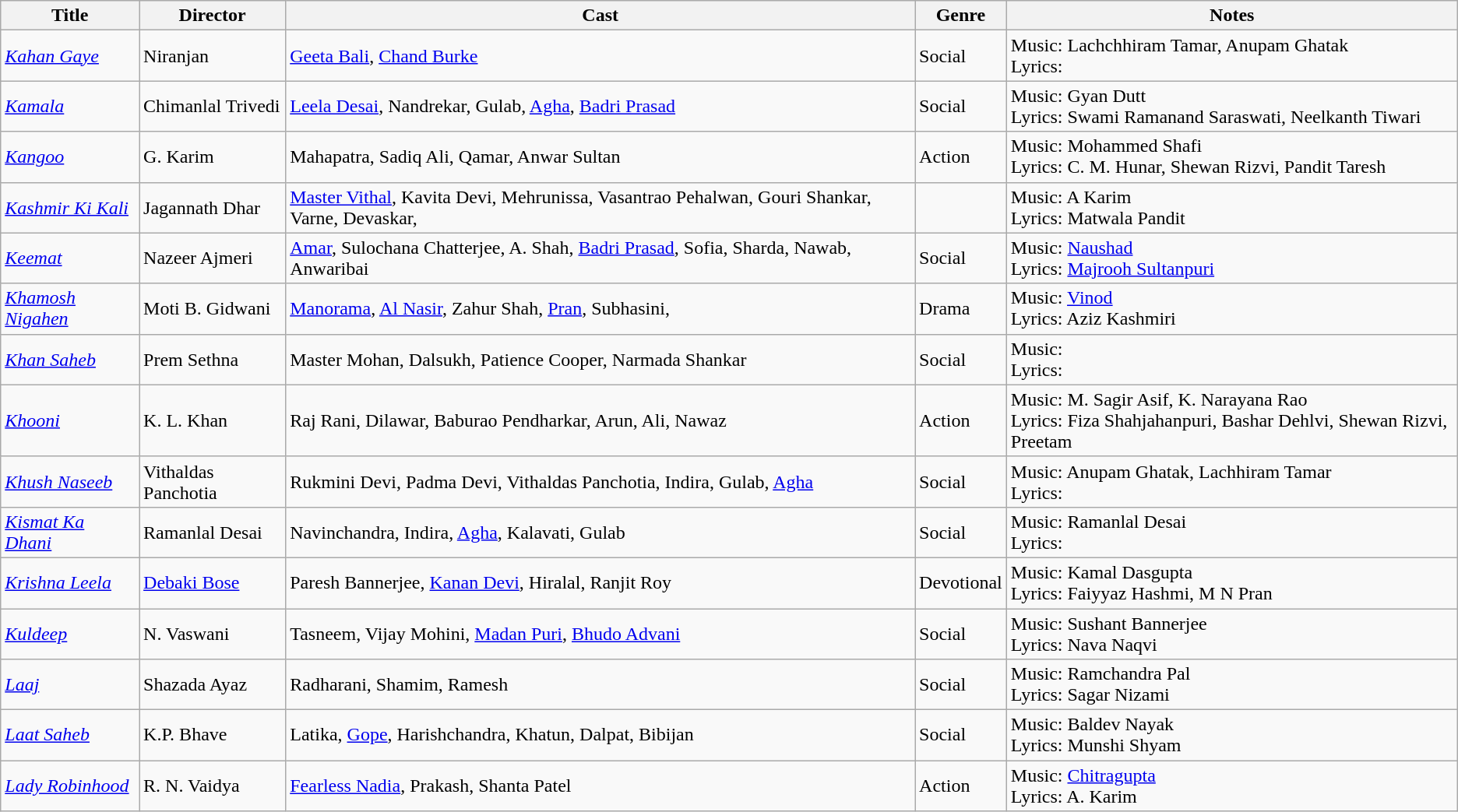<table class="wikitable">
<tr>
<th>Title</th>
<th>Director</th>
<th>Cast</th>
<th>Genre</th>
<th>Notes</th>
</tr>
<tr>
<td><em><a href='#'>Kahan Gaye</a></em></td>
<td>Niranjan</td>
<td><a href='#'>Geeta Bali</a>, <a href='#'>Chand Burke</a></td>
<td>Social</td>
<td>Music: Lachchhiram Tamar, Anupam Ghatak<br>Lyrics:</td>
</tr>
<tr>
<td><em><a href='#'>Kamala</a></em></td>
<td>Chimanlal Trivedi</td>
<td><a href='#'>Leela Desai</a>, Nandrekar, Gulab, <a href='#'>Agha</a>, <a href='#'>Badri Prasad</a></td>
<td>Social</td>
<td>Music: Gyan Dutt<br>Lyrics: Swami Ramanand Saraswati, Neelkanth Tiwari</td>
</tr>
<tr>
<td><em><a href='#'>Kangoo</a></em></td>
<td>G. Karim</td>
<td>Mahapatra, Sadiq Ali, Qamar, Anwar Sultan</td>
<td>Action</td>
<td>Music: Mohammed Shafi<br>Lyrics: C. M. Hunar, Shewan Rizvi, Pandit Taresh</td>
</tr>
<tr>
<td><em><a href='#'>Kashmir Ki Kali</a></em></td>
<td>Jagannath Dhar</td>
<td><a href='#'>Master Vithal</a>, Kavita Devi, Mehrunissa, Vasantrao Pehalwan, Gouri Shankar, Varne, Devaskar,</td>
<td></td>
<td>Music: A Karim<br>Lyrics: Matwala Pandit</td>
</tr>
<tr>
<td><em><a href='#'>Keemat</a></em></td>
<td>Nazeer Ajmeri</td>
<td><a href='#'>Amar</a>, Sulochana Chatterjee, A. Shah, <a href='#'>Badri Prasad</a>, Sofia, Sharda, Nawab, Anwaribai</td>
<td>Social</td>
<td>Music: <a href='#'>Naushad</a><br>Lyrics: <a href='#'>Majrooh Sultanpuri</a></td>
</tr>
<tr>
<td><em><a href='#'>Khamosh Nigahen</a></em></td>
<td>Moti B. Gidwani</td>
<td><a href='#'>Manorama</a>, <a href='#'>Al Nasir</a>, Zahur Shah, <a href='#'>Pran</a>, Subhasini,</td>
<td>Drama</td>
<td>Music: <a href='#'>Vinod</a><br>Lyrics: Aziz Kashmiri</td>
</tr>
<tr>
<td><em><a href='#'>Khan Saheb</a></em></td>
<td>Prem Sethna</td>
<td>Master Mohan, Dalsukh, Patience Cooper, Narmada Shankar</td>
<td>Social</td>
<td>Music: <br>Lyrics:</td>
</tr>
<tr>
<td><em><a href='#'>Khooni</a></em></td>
<td>K. L. Khan</td>
<td>Raj Rani, Dilawar, Baburao Pendharkar, Arun, Ali, Nawaz</td>
<td>Action</td>
<td>Music: M. Sagir Asif, K. Narayana Rao<br>Lyrics: Fiza Shahjahanpuri, Bashar Dehlvi, Shewan Rizvi, Preetam</td>
</tr>
<tr>
<td><em><a href='#'>Khush Naseeb</a></em></td>
<td>Vithaldas Panchotia</td>
<td>Rukmini Devi, Padma Devi, Vithaldas Panchotia, Indira, Gulab, <a href='#'>Agha</a></td>
<td>Social</td>
<td>Music: Anupam Ghatak, Lachhiram Tamar<br>Lyrics:</td>
</tr>
<tr>
<td><em><a href='#'>Kismat Ka Dhani</a></em></td>
<td>Ramanlal Desai</td>
<td>Navinchandra, Indira, <a href='#'>Agha</a>, Kalavati, Gulab</td>
<td>Social</td>
<td>Music: Ramanlal Desai<br>Lyrics:</td>
</tr>
<tr>
<td><em><a href='#'>Krishna Leela</a></em></td>
<td><a href='#'>Debaki Bose</a></td>
<td>Paresh Bannerjee, <a href='#'>Kanan Devi</a>, Hiralal, Ranjit Roy</td>
<td>Devotional</td>
<td>Music: Kamal Dasgupta<br>Lyrics: Faiyyaz Hashmi, M N Pran</td>
</tr>
<tr>
<td><em><a href='#'>Kuldeep</a></em></td>
<td>N. Vaswani</td>
<td>Tasneem, Vijay Mohini, <a href='#'>Madan Puri</a>, <a href='#'>Bhudo Advani</a></td>
<td>Social</td>
<td>Music: Sushant Bannerjee<br>Lyrics: Nava Naqvi</td>
</tr>
<tr>
<td><em><a href='#'>Laaj</a></em></td>
<td>Shazada Ayaz</td>
<td>Radharani, Shamim, Ramesh</td>
<td>Social</td>
<td>Music: Ramchandra Pal<br>Lyrics: Sagar Nizami</td>
</tr>
<tr>
<td><em><a href='#'>Laat Saheb</a></em></td>
<td>K.P. Bhave</td>
<td>Latika, <a href='#'>Gope</a>, Harishchandra, Khatun, Dalpat, Bibijan</td>
<td>Social</td>
<td>Music: Baldev Nayak<br>Lyrics: Munshi Shyam</td>
</tr>
<tr>
<td><em><a href='#'>Lady Robinhood</a></em></td>
<td>R. N. Vaidya</td>
<td><a href='#'>Fearless Nadia</a>, Prakash, Shanta Patel</td>
<td>Action</td>
<td>Music: <a href='#'>Chitragupta</a><br>Lyrics: A. Karim</td>
</tr>
</table>
